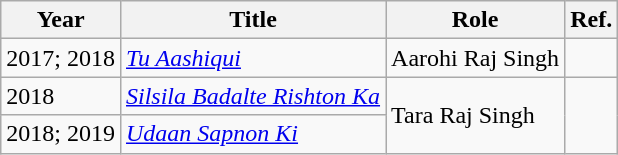<table class="wikitable">
<tr>
<th>Year</th>
<th>Title</th>
<th>Role</th>
<th>Ref.</th>
</tr>
<tr>
<td>2017; 2018</td>
<td><em><a href='#'>Tu Aashiqui</a></em></td>
<td>Aarohi Raj Singh</td>
<td></td>
</tr>
<tr>
<td>2018</td>
<td><em><a href='#'>Silsila Badalte Rishton Ka</a></em></td>
<td rowspan="2">Tara Raj Singh</td>
<td rowspan="2"></td>
</tr>
<tr>
<td>2018; 2019</td>
<td><em><a href='#'>Udaan Sapnon Ki</a></em></td>
</tr>
</table>
